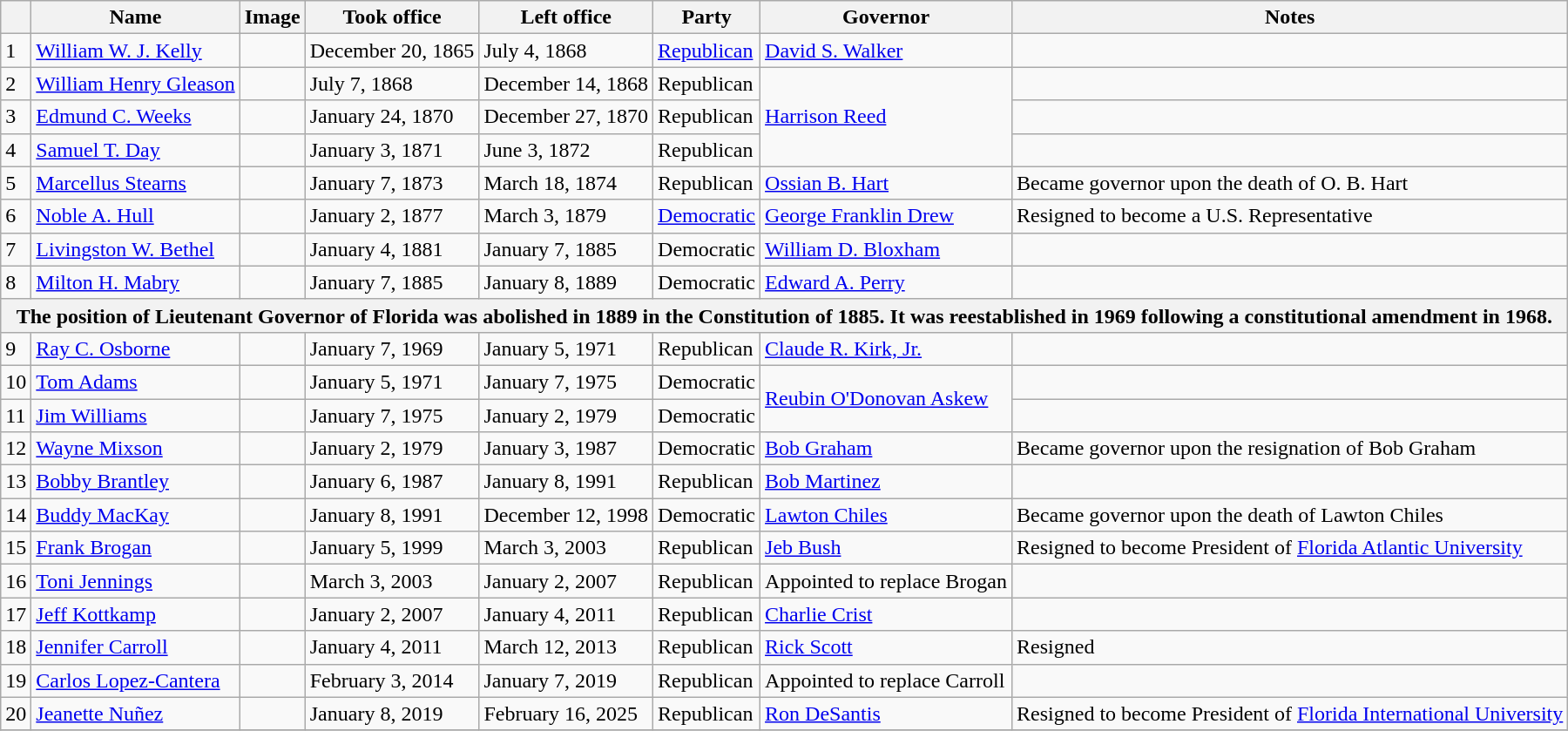<table class="wikitable unsortable">
<tr>
<th></th>
<th>Name</th>
<th>Image</th>
<th>Took office</th>
<th>Left office</th>
<th>Party</th>
<th>Governor</th>
<th>Notes</th>
</tr>
<tr>
<td>1</td>
<td><a href='#'>William W. J. Kelly</a></td>
<td></td>
<td>December 20, 1865</td>
<td>July 4, 1868</td>
<td><a href='#'>Republican</a></td>
<td><a href='#'>David S. Walker</a></td>
<td></td>
</tr>
<tr>
<td>2</td>
<td><a href='#'>William Henry Gleason</a></td>
<td></td>
<td>July 7, 1868</td>
<td>December 14, 1868</td>
<td>Republican</td>
<td rowspan=3><a href='#'>Harrison Reed</a></td>
<td></td>
</tr>
<tr>
<td>3</td>
<td><a href='#'>Edmund C. Weeks</a></td>
<td></td>
<td>January 24, 1870</td>
<td>December 27, 1870</td>
<td>Republican</td>
<td></td>
</tr>
<tr>
<td>4</td>
<td><a href='#'>Samuel T. Day</a></td>
<td></td>
<td>January 3, 1871</td>
<td>June 3, 1872</td>
<td>Republican</td>
<td></td>
</tr>
<tr>
<td>5</td>
<td><a href='#'>Marcellus Stearns</a></td>
<td></td>
<td>January 7, 1873</td>
<td>March 18, 1874</td>
<td>Republican</td>
<td><a href='#'>Ossian B. Hart</a></td>
<td>Became governor upon the death of O. B. Hart</td>
</tr>
<tr>
<td>6</td>
<td><a href='#'>Noble A. Hull</a></td>
<td></td>
<td>January 2, 1877</td>
<td>March 3, 1879</td>
<td><a href='#'>Democratic</a></td>
<td><a href='#'>George Franklin Drew</a></td>
<td>Resigned to become a U.S. Representative</td>
</tr>
<tr>
<td>7</td>
<td><a href='#'>Livingston W. Bethel</a></td>
<td></td>
<td>January 4, 1881</td>
<td>January 7, 1885</td>
<td>Democratic</td>
<td><a href='#'>William D. Bloxham</a></td>
<td></td>
</tr>
<tr>
<td>8</td>
<td><a href='#'>Milton H. Mabry</a></td>
<td></td>
<td>January 7, 1885</td>
<td>January 8, 1889</td>
<td>Democratic</td>
<td><a href='#'>Edward A. Perry</a></td>
<td></td>
</tr>
<tr>
<th colspan=8>The position of Lieutenant Governor of Florida was abolished in 1889 in the Constitution of 1885. It was reestablished in 1969 following a constitutional amendment in 1968.</th>
</tr>
<tr>
<td>9</td>
<td><a href='#'>Ray C. Osborne</a></td>
<td></td>
<td>January 7, 1969</td>
<td>January 5, 1971</td>
<td>Republican</td>
<td><a href='#'>Claude R. Kirk, Jr.</a></td>
<td></td>
</tr>
<tr>
<td>10</td>
<td><a href='#'>Tom Adams</a></td>
<td></td>
<td>January 5, 1971</td>
<td>January 7, 1975</td>
<td>Democratic</td>
<td rowspan=2><a href='#'>Reubin O'Donovan Askew</a></td>
<td></td>
</tr>
<tr>
<td>11</td>
<td><a href='#'>Jim Williams</a></td>
<td></td>
<td>January 7, 1975</td>
<td>January 2, 1979</td>
<td>Democratic</td>
<td></td>
</tr>
<tr>
<td>12</td>
<td><a href='#'>Wayne Mixson</a></td>
<td></td>
<td>January 2, 1979</td>
<td>January 3, 1987</td>
<td>Democratic</td>
<td><a href='#'>Bob Graham</a></td>
<td>Became governor upon the resignation of Bob Graham</td>
</tr>
<tr>
<td>13</td>
<td><a href='#'>Bobby Brantley</a></td>
<td></td>
<td>January 6, 1987</td>
<td>January 8, 1991</td>
<td>Republican</td>
<td><a href='#'>Bob Martinez</a></td>
<td></td>
</tr>
<tr>
<td>14</td>
<td><a href='#'>Buddy MacKay</a></td>
<td></td>
<td>January 8, 1991</td>
<td>December 12, 1998</td>
<td>Democratic</td>
<td><a href='#'>Lawton Chiles</a></td>
<td>Became governor upon the death of Lawton Chiles</td>
</tr>
<tr>
<td>15</td>
<td><a href='#'>Frank Brogan</a></td>
<td></td>
<td>January 5, 1999</td>
<td>March 3, 2003</td>
<td>Republican <td> <a href='#'>Jeb Bush</a></td>
<td>Resigned to become President of <a href='#'>Florida Atlantic University</a></td>
</tr>
<tr>
<td>16</td>
<td><a href='#'>Toni Jennings</a></td>
<td></td>
<td>March 3, 2003</td>
<td>January 2, 2007</td>
<td>Republican</td>
<td>Appointed to replace Brogan</td>
</tr>
<tr>
<td>17</td>
<td><a href='#'>Jeff Kottkamp</a></td>
<td></td>
<td>January 2, 2007</td>
<td>January 4, 2011</td>
<td>Republican</td>
<td><a href='#'>Charlie Crist</a></td>
<td></td>
</tr>
<tr>
<td>18</td>
<td><a href='#'>Jennifer Carroll</a></td>
<td></td>
<td>January 4, 2011</td>
<td>March 12, 2013</td>
<td>Republican <td> <a href='#'>Rick Scott</a></td>
<td>Resigned</td>
</tr>
<tr>
<td>19</td>
<td><a href='#'>Carlos Lopez-Cantera</a></td>
<td></td>
<td>February 3, 2014</td>
<td>January 7, 2019</td>
<td>Republican</td>
<td>Appointed to replace Carroll</td>
</tr>
<tr>
<td>20</td>
<td><a href='#'>Jeanette Nuñez</a></td>
<td></td>
<td>January 8, 2019</td>
<td>February 16, 2025</td>
<td>Republican</td>
<td> <a href='#'>Ron DeSantis</a></td>
<td>Resigned to become President of <a href='#'>Florida International University</a></td>
</tr>
<tr>
</tr>
</table>
